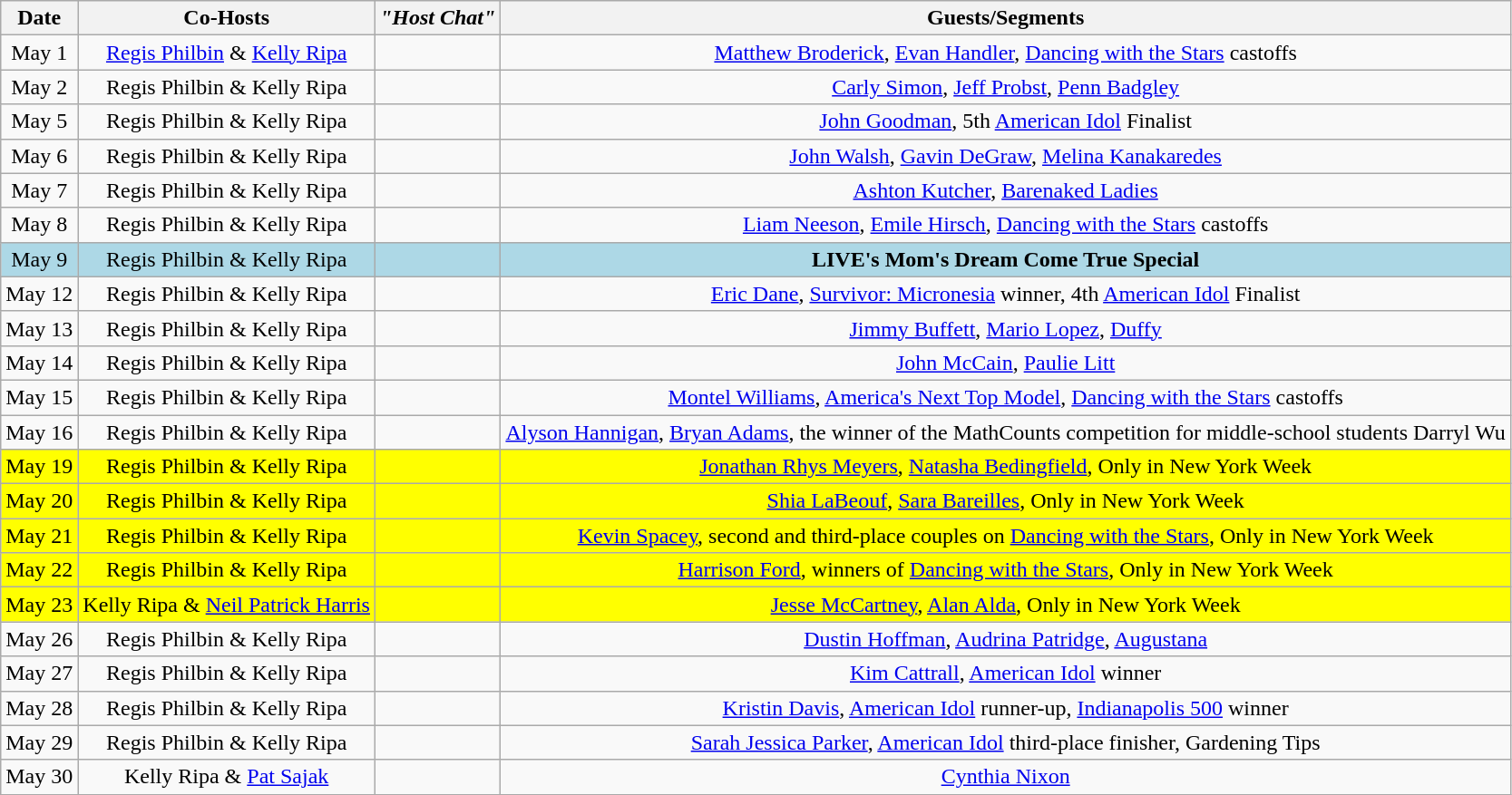<table class="wikitable sortable" style="text-align:center;">
<tr>
<th>Date</th>
<th>Co-Hosts</th>
<th><em>"Host Chat"</em></th>
<th>Guests/Segments</th>
</tr>
<tr>
<td>May 1</td>
<td><a href='#'>Regis Philbin</a> & <a href='#'>Kelly Ripa</a></td>
<td></td>
<td><a href='#'>Matthew Broderick</a>, <a href='#'>Evan Handler</a>, <a href='#'>Dancing with the Stars</a> castoffs</td>
</tr>
<tr>
<td>May 2</td>
<td>Regis Philbin & Kelly Ripa</td>
<td></td>
<td><a href='#'>Carly Simon</a>, <a href='#'>Jeff Probst</a>, <a href='#'>Penn Badgley</a></td>
</tr>
<tr>
<td>May 5</td>
<td>Regis Philbin & Kelly Ripa</td>
<td></td>
<td><a href='#'>John Goodman</a>, 5th <a href='#'>American Idol</a> Finalist</td>
</tr>
<tr>
<td>May 6</td>
<td>Regis Philbin & Kelly Ripa</td>
<td></td>
<td><a href='#'>John Walsh</a>, <a href='#'>Gavin DeGraw</a>, <a href='#'>Melina Kanakaredes</a></td>
</tr>
<tr>
<td>May 7</td>
<td>Regis Philbin & Kelly Ripa</td>
<td></td>
<td><a href='#'>Ashton Kutcher</a>, <a href='#'>Barenaked Ladies</a></td>
</tr>
<tr>
<td>May 8</td>
<td>Regis Philbin & Kelly Ripa</td>
<td></td>
<td><a href='#'>Liam Neeson</a>, <a href='#'>Emile Hirsch</a>, <a href='#'>Dancing with the Stars</a> castoffs</td>
</tr>
<tr style="background:lightblue;">
<td>May 9</td>
<td>Regis Philbin & Kelly Ripa</td>
<td></td>
<td><strong>LIVE's Mom's Dream Come True Special</strong></td>
</tr>
<tr>
<td>May 12</td>
<td>Regis Philbin & Kelly Ripa</td>
<td></td>
<td><a href='#'>Eric Dane</a>, <a href='#'>Survivor: Micronesia</a> winner, 4th <a href='#'>American Idol</a> Finalist</td>
</tr>
<tr>
<td>May 13</td>
<td>Regis Philbin & Kelly Ripa</td>
<td></td>
<td><a href='#'>Jimmy Buffett</a>, <a href='#'>Mario Lopez</a>, <a href='#'>Duffy</a></td>
</tr>
<tr>
<td>May 14</td>
<td>Regis Philbin & Kelly Ripa</td>
<td></td>
<td><a href='#'>John McCain</a>, <a href='#'>Paulie Litt</a></td>
</tr>
<tr>
<td>May 15</td>
<td>Regis Philbin & Kelly Ripa</td>
<td></td>
<td><a href='#'>Montel Williams</a>, <a href='#'>America's Next Top Model</a>, <a href='#'>Dancing with the Stars</a> castoffs</td>
</tr>
<tr>
<td>May 16</td>
<td>Regis Philbin & Kelly Ripa</td>
<td></td>
<td><a href='#'>Alyson Hannigan</a>, <a href='#'>Bryan Adams</a>, the winner of the MathCounts competition for middle-school students Darryl Wu</td>
</tr>
<tr style="background:yellow;">
<td>May 19</td>
<td>Regis Philbin & Kelly Ripa</td>
<td></td>
<td><a href='#'>Jonathan Rhys Meyers</a>, <a href='#'>Natasha Bedingfield</a>, Only in New York Week</td>
</tr>
<tr style="background:yellow;">
<td>May 20</td>
<td>Regis Philbin & Kelly Ripa</td>
<td></td>
<td><a href='#'>Shia LaBeouf</a>, <a href='#'>Sara Bareilles</a>, Only in New York Week</td>
</tr>
<tr style="background:yellow;">
<td>May 21</td>
<td>Regis Philbin & Kelly Ripa</td>
<td></td>
<td><a href='#'>Kevin Spacey</a>, second and third-place couples on <a href='#'>Dancing with the Stars</a>, Only in New York Week</td>
</tr>
<tr style="background:yellow;">
<td>May 22</td>
<td>Regis Philbin & Kelly Ripa</td>
<td></td>
<td><a href='#'>Harrison Ford</a>, winners of <a href='#'>Dancing with the Stars</a>, Only in New York Week</td>
</tr>
<tr style="background:yellow;">
<td>May 23</td>
<td>Kelly Ripa & <a href='#'>Neil Patrick Harris</a></td>
<td></td>
<td><a href='#'>Jesse McCartney</a>, <a href='#'>Alan Alda</a>, Only in New York Week</td>
</tr>
<tr>
<td>May 26</td>
<td>Regis Philbin & Kelly Ripa</td>
<td></td>
<td><a href='#'>Dustin Hoffman</a>, <a href='#'>Audrina Patridge</a>, <a href='#'>Augustana</a></td>
</tr>
<tr>
<td>May 27</td>
<td>Regis Philbin & Kelly Ripa</td>
<td></td>
<td><a href='#'>Kim Cattrall</a>, <a href='#'>American Idol</a> winner</td>
</tr>
<tr>
<td>May 28</td>
<td>Regis Philbin & Kelly Ripa</td>
<td></td>
<td><a href='#'>Kristin Davis</a>, <a href='#'>American Idol</a> runner-up, <a href='#'>Indianapolis 500</a> winner</td>
</tr>
<tr>
<td>May 29</td>
<td>Regis Philbin & Kelly Ripa</td>
<td></td>
<td><a href='#'>Sarah Jessica Parker</a>, <a href='#'>American Idol</a> third-place finisher, Gardening Tips</td>
</tr>
<tr>
<td>May 30</td>
<td>Kelly Ripa & <a href='#'>Pat Sajak</a></td>
<td></td>
<td><a href='#'>Cynthia Nixon</a></td>
</tr>
</table>
